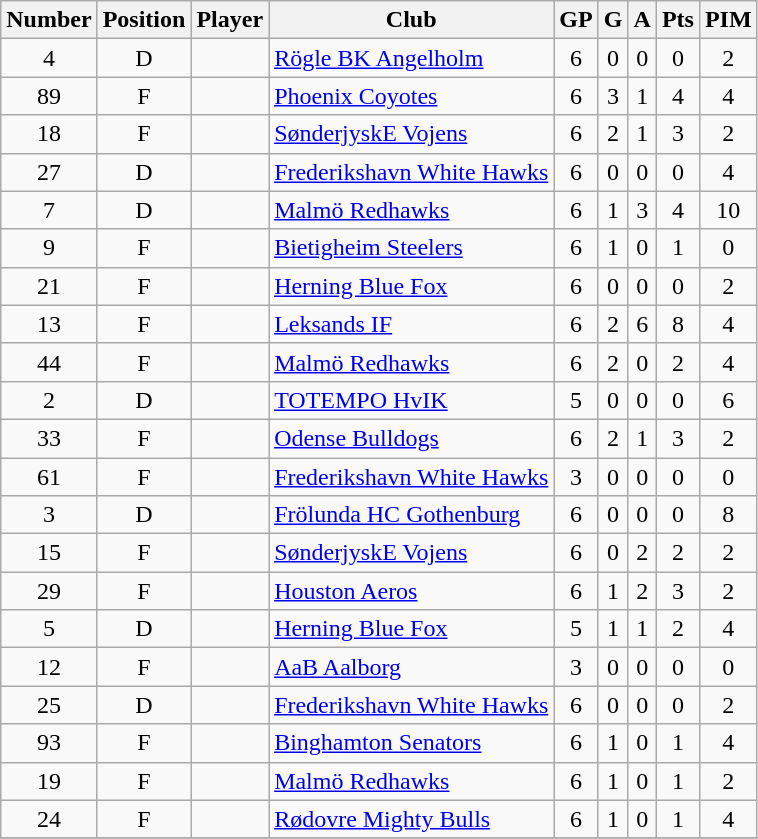<table class="wikitable sortable" style="text-align: center;">
<tr>
<th>Number</th>
<th>Position</th>
<th>Player</th>
<th>Club</th>
<th>GP</th>
<th>G</th>
<th>A</th>
<th>Pts</th>
<th>PIM</th>
</tr>
<tr>
<td>4</td>
<td>D</td>
<td align=left></td>
<td align=left><a href='#'>Rögle BK Angelholm</a></td>
<td>6</td>
<td>0</td>
<td>0</td>
<td>0</td>
<td>2</td>
</tr>
<tr>
<td>89</td>
<td>F</td>
<td align=left></td>
<td align=left><a href='#'>Phoenix Coyotes</a></td>
<td>6</td>
<td>3</td>
<td>1</td>
<td>4</td>
<td>4</td>
</tr>
<tr>
<td>18</td>
<td>F</td>
<td align=left></td>
<td align=left><a href='#'>SønderjyskE Vojens</a></td>
<td>6</td>
<td>2</td>
<td>1</td>
<td>3</td>
<td>2</td>
</tr>
<tr>
<td>27</td>
<td>D</td>
<td align=left></td>
<td align=left><a href='#'>Frederikshavn White Hawks</a></td>
<td>6</td>
<td>0</td>
<td>0</td>
<td>0</td>
<td>4</td>
</tr>
<tr>
<td>7</td>
<td>D</td>
<td align=left></td>
<td align=left><a href='#'>Malmö Redhawks</a></td>
<td>6</td>
<td>1</td>
<td>3</td>
<td>4</td>
<td>10</td>
</tr>
<tr>
<td>9</td>
<td>F</td>
<td align=left></td>
<td align=left><a href='#'>Bietigheim Steelers</a></td>
<td>6</td>
<td>1</td>
<td>0</td>
<td>1</td>
<td>0</td>
</tr>
<tr>
<td>21</td>
<td>F</td>
<td align=left></td>
<td align=left><a href='#'>Herning Blue Fox</a></td>
<td>6</td>
<td>0</td>
<td>0</td>
<td>0</td>
<td>2</td>
</tr>
<tr>
<td>13</td>
<td>F</td>
<td align=left></td>
<td align=left><a href='#'>Leksands IF</a></td>
<td>6</td>
<td>2</td>
<td>6</td>
<td>8</td>
<td>4</td>
</tr>
<tr>
<td>44</td>
<td>F</td>
<td align=left></td>
<td align=left><a href='#'>Malmö Redhawks</a></td>
<td>6</td>
<td>2</td>
<td>0</td>
<td>2</td>
<td>4</td>
</tr>
<tr>
<td>2</td>
<td>D</td>
<td align=left></td>
<td align=left><a href='#'>TOTEMPO HvIK</a></td>
<td>5</td>
<td>0</td>
<td>0</td>
<td>0</td>
<td>6</td>
</tr>
<tr>
<td>33</td>
<td>F</td>
<td align=left></td>
<td align=left><a href='#'>Odense Bulldogs</a></td>
<td>6</td>
<td>2</td>
<td>1</td>
<td>3</td>
<td>2</td>
</tr>
<tr>
<td>61</td>
<td>F</td>
<td align=left></td>
<td align=left><a href='#'>Frederikshavn White Hawks</a></td>
<td>3</td>
<td>0</td>
<td>0</td>
<td>0</td>
<td>0</td>
</tr>
<tr>
<td>3</td>
<td>D</td>
<td align=left></td>
<td align=left><a href='#'>Frölunda HC Gothenburg</a></td>
<td>6</td>
<td>0</td>
<td>0</td>
<td>0</td>
<td>8</td>
</tr>
<tr>
<td>15</td>
<td>F</td>
<td align=left></td>
<td align=left><a href='#'>SønderjyskE Vojens</a></td>
<td>6</td>
<td>0</td>
<td>2</td>
<td>2</td>
<td>2</td>
</tr>
<tr>
<td>29</td>
<td>F</td>
<td align=left></td>
<td align=left><a href='#'>Houston Aeros</a></td>
<td>6</td>
<td>1</td>
<td>2</td>
<td>3</td>
<td>2</td>
</tr>
<tr>
<td>5</td>
<td>D</td>
<td align=left></td>
<td align=left><a href='#'>Herning Blue Fox</a></td>
<td>5</td>
<td>1</td>
<td>1</td>
<td>2</td>
<td>4</td>
</tr>
<tr>
<td>12</td>
<td>F</td>
<td align=left></td>
<td align=left><a href='#'>AaB Aalborg</a></td>
<td>3</td>
<td>0</td>
<td>0</td>
<td>0</td>
<td>0</td>
</tr>
<tr>
<td>25</td>
<td>D</td>
<td align=left></td>
<td align=left><a href='#'>Frederikshavn White Hawks</a></td>
<td>6</td>
<td>0</td>
<td>0</td>
<td>0</td>
<td>2</td>
</tr>
<tr>
<td>93</td>
<td>F</td>
<td align=left></td>
<td align=left><a href='#'>Binghamton Senators</a></td>
<td>6</td>
<td>1</td>
<td>0</td>
<td>1</td>
<td>4</td>
</tr>
<tr>
<td>19</td>
<td>F</td>
<td align=left></td>
<td align=left><a href='#'>Malmö Redhawks</a></td>
<td>6</td>
<td>1</td>
<td>0</td>
<td>1</td>
<td>2</td>
</tr>
<tr>
<td>24</td>
<td>F</td>
<td align=left></td>
<td align=left><a href='#'>Rødovre Mighty Bulls</a></td>
<td>6</td>
<td>1</td>
<td>0</td>
<td>1</td>
<td>4</td>
</tr>
<tr>
</tr>
</table>
